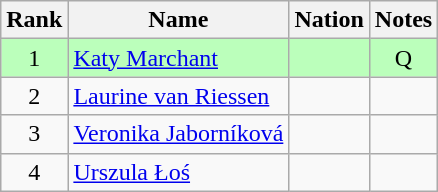<table class="wikitable sortable" style="text-align:center">
<tr>
<th>Rank</th>
<th>Name</th>
<th>Nation</th>
<th>Notes</th>
</tr>
<tr bgcolor=bbffbb>
<td>1</td>
<td align=left><a href='#'>Katy Marchant</a></td>
<td align=left></td>
<td>Q</td>
</tr>
<tr>
<td>2</td>
<td align=left><a href='#'>Laurine van Riessen</a></td>
<td align=left></td>
<td></td>
</tr>
<tr>
<td>3</td>
<td align=left><a href='#'>Veronika Jaborníková</a></td>
<td align=left></td>
<td></td>
</tr>
<tr>
<td>4</td>
<td align=left><a href='#'>Urszula Łoś</a></td>
<td align=left></td>
<td></td>
</tr>
</table>
